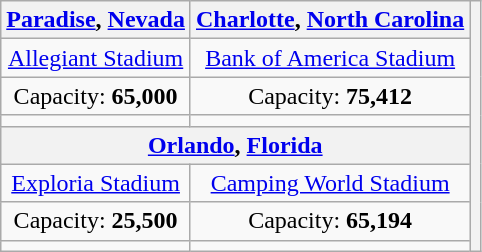<table class="wikitable" style="text-align:center">
<tr>
<th><a href='#'>Paradise</a>, <a href='#'>Nevada</a></th>
<th><a href='#'>Charlotte</a>, <a href='#'>North Carolina</a></th>
<th rowspan="8"></th>
</tr>
<tr>
<td><a href='#'>Allegiant Stadium</a></td>
<td><a href='#'>Bank of America Stadium</a></td>
</tr>
<tr>
<td>Capacity: <strong>65,000</strong></td>
<td>Capacity: <strong>75,412</strong></td>
</tr>
<tr>
<td></td>
<td></td>
</tr>
<tr>
<th colspan="2"><a href='#'>Orlando</a>, <a href='#'>Florida</a></th>
</tr>
<tr>
<td><a href='#'>Exploria Stadium</a></td>
<td><a href='#'>Camping World Stadium</a></td>
</tr>
<tr>
<td>Capacity: <strong>25,500</strong></td>
<td>Capacity: <strong>65,194</strong></td>
</tr>
<tr>
<td></td>
<td></td>
</tr>
</table>
